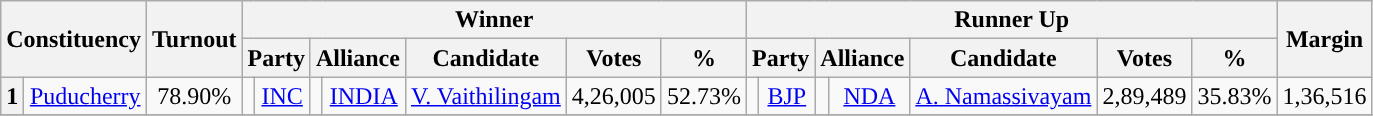<table class="wikitable sortable" style="text-align:center;">
<tr>
<th colspan="2" rowspan="2">Constituency</th>
<th rowspan="2">Turnout</th>
<th colspan="7">Winner</th>
<th colspan="7">Runner Up</th>
<th rowspan="2">Margin</th>
</tr>
<tr>
<th colspan="2">Party</th>
<th colspan="2">Alliance</th>
<th>Candidate</th>
<th>Votes</th>
<th>%</th>
<th colspan="2">Party</th>
<th colspan="2">Alliance</th>
<th>Candidate</th>
<th>Votes</th>
<th>%</th>
</tr>
<tr>
<th>1</th>
<td><a href='#'>Puducherry</a></td>
<td>78.90%</td>
<td></td>
<td><a href='#'>INC</a></td>
<td></td>
<td><a href='#'>INDIA</a></td>
<td><a href='#'>V. Vaithilingam</a></td>
<td>4,26,005</td>
<td>52.73%</td>
<td></td>
<td><a href='#'>BJP</a></td>
<td></td>
<td><a href='#'>NDA</a></td>
<td><a href='#'>A. Namassivayam</a></td>
<td>2,89,489</td>
<td>35.83%</td>
<td style="background:">1,36,516</td>
</tr>
<tr>
</tr>
</table>
